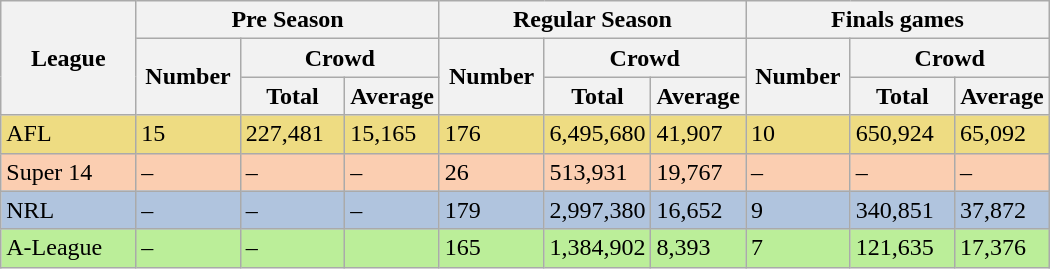<table class="wikitable"  style="margin:1em auto 1em auto; width:700px;">
<tr>
<th rowspan="3" style="width:13%;">League</th>
<th colspan="3" style="width:29%;">Pre Season</th>
<th colspan="3" style="width:29%;">Regular Season</th>
<th colspan="3" style="width:29%;">Finals games</th>
</tr>
<tr>
<th rowspan="2" style="width:10%;">Number</th>
<th colspan="2" style="width:19%;">Crowd</th>
<th rowspan="2" style="width:10%;">Number</th>
<th colspan="2" style="width:19%;">Crowd</th>
<th rowspan="2" style="width:10%;">Number</th>
<th colspan="2" style="width:19%;">Crowd</th>
</tr>
<tr>
<th style="width:10%;">Total</th>
<th style="width:9%;">Average</th>
<th style="width:10%;">Total</th>
<th width=9%>Average</th>
<th style="width:10%;">Total</th>
<th style="width:9%;">Average</th>
</tr>
<tr style="background:#eedc82;">
<td>AFL</td>
<td>15</td>
<td>227,481</td>
<td>15,165</td>
<td>176</td>
<td>6,495,680</td>
<td>41,907</td>
<td>10</td>
<td>650,924</td>
<td>65,092</td>
</tr>
<tr style="background:#fbceb1;">
<td>Super 14</td>
<td>–</td>
<td>–</td>
<td>–</td>
<td>26</td>
<td>513,931</td>
<td>19,767</td>
<td>–</td>
<td>–</td>
<td>–</td>
</tr>
<tr style="background:#b0c4de;">
<td>NRL</td>
<td>–</td>
<td>–</td>
<td>–</td>
<td>179</td>
<td>2,997,380</td>
<td>16,652</td>
<td>9</td>
<td>340,851</td>
<td>37,872</td>
</tr>
<tr style="background:#be9;">
<td>A-League</td>
<td>–</td>
<td>–</td>
<td></td>
<td>165</td>
<td>1,384,902</td>
<td>8,393</td>
<td>7</td>
<td>121,635</td>
<td>17,376</td>
</tr>
</table>
